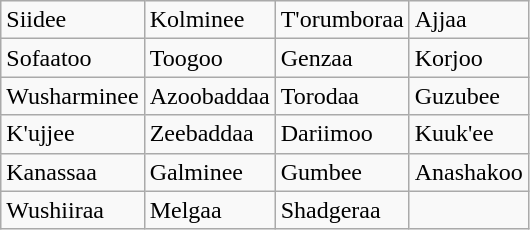<table class="wikitable">
<tr>
<td>Siidee</td>
<td>Kolminee</td>
<td>T'orumboraa</td>
<td>Ajjaa</td>
</tr>
<tr>
<td>Sofaatoo</td>
<td>Toogoo</td>
<td>Genzaa</td>
<td>Korjoo</td>
</tr>
<tr>
<td>Wusharminee</td>
<td>Azoobaddaa</td>
<td>Torodaa</td>
<td>Guzubee</td>
</tr>
<tr>
<td>K'ujjee</td>
<td>Zeebaddaa</td>
<td>Dariimoo</td>
<td>Kuuk'ee</td>
</tr>
<tr>
<td>Kanassaa</td>
<td>Galminee</td>
<td>Gumbee</td>
<td>Anashakoo</td>
</tr>
<tr>
<td>Wushiiraa</td>
<td>Melgaa</td>
<td>Shadgeraa</td>
<td></td>
</tr>
</table>
